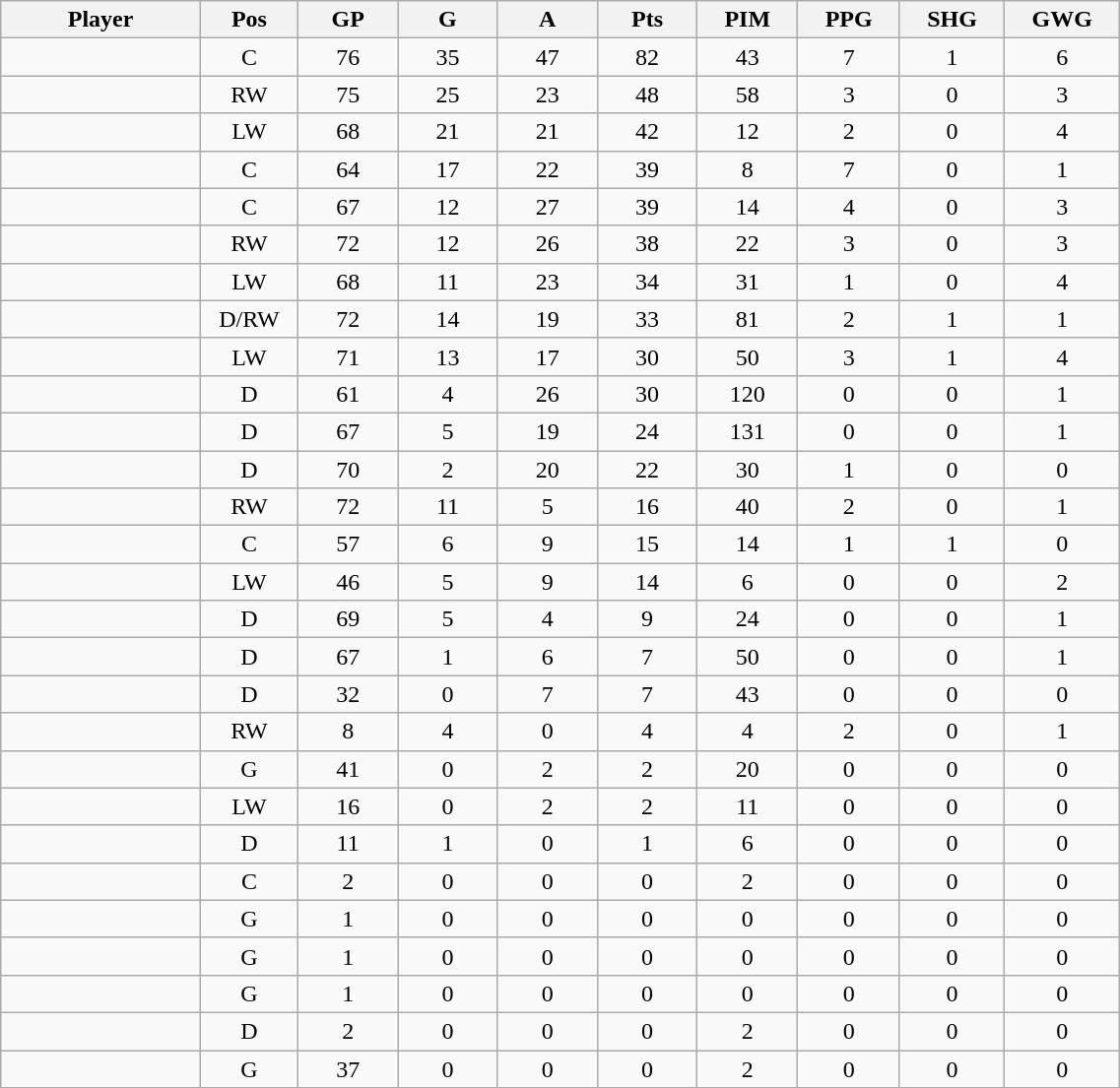<table class="wikitable sortable" width="60%">
<tr ALIGN="center">
<th bgcolor="#DDDDFF" width="10%">Player</th>
<th bgcolor="#DDDDFF" width="3%" title="Position">Pos</th>
<th bgcolor="#DDDDFF" width="5%" title="Games played">GP</th>
<th bgcolor="#DDDDFF" width="5%" title="Goals">G</th>
<th bgcolor="#DDDDFF" width="5%" title="Assists">A</th>
<th bgcolor="#DDDDFF" width="5%" title="Points">Pts</th>
<th bgcolor="#DDDDFF" width="5%" title="Penalties in Minutes">PIM</th>
<th bgcolor="#DDDDFF" width="5%" title="Power play goals">PPG</th>
<th bgcolor="#DDDDFF" width="5%" title="Short-handed goals">SHG</th>
<th bgcolor="#DDDDFF" width="5%" title="Game-winning goals">GWG</th>
</tr>
<tr align="center">
<td align="right"></td>
<td>C</td>
<td>76</td>
<td>35</td>
<td>47</td>
<td>82</td>
<td>43</td>
<td>7</td>
<td>1</td>
<td>6</td>
</tr>
<tr align="center">
<td align="right"></td>
<td>RW</td>
<td>75</td>
<td>25</td>
<td>23</td>
<td>48</td>
<td>58</td>
<td>3</td>
<td>0</td>
<td>3</td>
</tr>
<tr align="center">
<td align="right"></td>
<td>LW</td>
<td>68</td>
<td>21</td>
<td>21</td>
<td>42</td>
<td>12</td>
<td>2</td>
<td>0</td>
<td>4</td>
</tr>
<tr align="center">
<td align="right"></td>
<td>C</td>
<td>64</td>
<td>17</td>
<td>22</td>
<td>39</td>
<td>8</td>
<td>7</td>
<td>0</td>
<td>1</td>
</tr>
<tr align="center">
<td align="right"></td>
<td>C</td>
<td>67</td>
<td>12</td>
<td>27</td>
<td>39</td>
<td>14</td>
<td>4</td>
<td>0</td>
<td>3</td>
</tr>
<tr align="center">
<td align="right"></td>
<td>RW</td>
<td>72</td>
<td>12</td>
<td>26</td>
<td>38</td>
<td>22</td>
<td>3</td>
<td>0</td>
<td>3</td>
</tr>
<tr align="center">
<td align="right"></td>
<td>LW</td>
<td>68</td>
<td>11</td>
<td>23</td>
<td>34</td>
<td>31</td>
<td>1</td>
<td>0</td>
<td>4</td>
</tr>
<tr align="center">
<td align="right"></td>
<td>D/RW</td>
<td>72</td>
<td>14</td>
<td>19</td>
<td>33</td>
<td>81</td>
<td>2</td>
<td>1</td>
<td>1</td>
</tr>
<tr align="center">
<td align="right"></td>
<td>LW</td>
<td>71</td>
<td>13</td>
<td>17</td>
<td>30</td>
<td>50</td>
<td>3</td>
<td>1</td>
<td>4</td>
</tr>
<tr align="center">
<td align="right"></td>
<td>D</td>
<td>61</td>
<td>4</td>
<td>26</td>
<td>30</td>
<td>120</td>
<td>0</td>
<td>0</td>
<td>1</td>
</tr>
<tr align="center">
<td align="right"></td>
<td>D</td>
<td>67</td>
<td>5</td>
<td>19</td>
<td>24</td>
<td>131</td>
<td>0</td>
<td>0</td>
<td>1</td>
</tr>
<tr align="center">
<td align="right"></td>
<td>D</td>
<td>70</td>
<td>2</td>
<td>20</td>
<td>22</td>
<td>30</td>
<td>1</td>
<td>0</td>
<td>0</td>
</tr>
<tr align="center">
<td align="right"></td>
<td>RW</td>
<td>72</td>
<td>11</td>
<td>5</td>
<td>16</td>
<td>40</td>
<td>2</td>
<td>0</td>
<td>1</td>
</tr>
<tr align="center">
<td align="right"></td>
<td>C</td>
<td>57</td>
<td>6</td>
<td>9</td>
<td>15</td>
<td>14</td>
<td>1</td>
<td>1</td>
<td>0</td>
</tr>
<tr align="center">
<td align="right"></td>
<td>LW</td>
<td>46</td>
<td>5</td>
<td>9</td>
<td>14</td>
<td>6</td>
<td>0</td>
<td>0</td>
<td>2</td>
</tr>
<tr align="center">
<td align="right"></td>
<td>D</td>
<td>69</td>
<td>5</td>
<td>4</td>
<td>9</td>
<td>24</td>
<td>0</td>
<td>0</td>
<td>1</td>
</tr>
<tr align="center">
<td align="right"></td>
<td>D</td>
<td>67</td>
<td>1</td>
<td>6</td>
<td>7</td>
<td>50</td>
<td>0</td>
<td>0</td>
<td>1</td>
</tr>
<tr align="center">
<td align="right"></td>
<td>D</td>
<td>32</td>
<td>0</td>
<td>7</td>
<td>7</td>
<td>43</td>
<td>0</td>
<td>0</td>
<td>0</td>
</tr>
<tr align="center">
<td align="right"></td>
<td>RW</td>
<td>8</td>
<td>4</td>
<td>0</td>
<td>4</td>
<td>4</td>
<td>2</td>
<td>0</td>
<td>1</td>
</tr>
<tr align="center">
<td align="right"></td>
<td>G</td>
<td>41</td>
<td>0</td>
<td>2</td>
<td>2</td>
<td>20</td>
<td>0</td>
<td>0</td>
<td>0</td>
</tr>
<tr align="center">
<td align="right"></td>
<td>LW</td>
<td>16</td>
<td>0</td>
<td>2</td>
<td>2</td>
<td>11</td>
<td>0</td>
<td>0</td>
<td>0</td>
</tr>
<tr align="center">
<td align="right"></td>
<td>D</td>
<td>11</td>
<td>1</td>
<td>0</td>
<td>1</td>
<td>6</td>
<td>0</td>
<td>0</td>
<td>0</td>
</tr>
<tr align="center">
<td align="right"></td>
<td>C</td>
<td>2</td>
<td>0</td>
<td>0</td>
<td>0</td>
<td>2</td>
<td>0</td>
<td>0</td>
<td>0</td>
</tr>
<tr align="center">
<td align="right"></td>
<td>G</td>
<td>1</td>
<td>0</td>
<td>0</td>
<td>0</td>
<td>0</td>
<td>0</td>
<td>0</td>
<td>0</td>
</tr>
<tr align="center">
<td align="right"></td>
<td>G</td>
<td>1</td>
<td>0</td>
<td>0</td>
<td>0</td>
<td>0</td>
<td>0</td>
<td>0</td>
<td>0</td>
</tr>
<tr align="center">
<td align="right"></td>
<td>G</td>
<td>1</td>
<td>0</td>
<td>0</td>
<td>0</td>
<td>0</td>
<td>0</td>
<td>0</td>
<td>0</td>
</tr>
<tr align="center">
<td align="right"></td>
<td>D</td>
<td>2</td>
<td>0</td>
<td>0</td>
<td>0</td>
<td>2</td>
<td>0</td>
<td>0</td>
<td>0</td>
</tr>
<tr align="center">
<td align="right"></td>
<td>G</td>
<td>37</td>
<td>0</td>
<td>0</td>
<td>0</td>
<td>2</td>
<td>0</td>
<td>0</td>
<td>0</td>
</tr>
</table>
